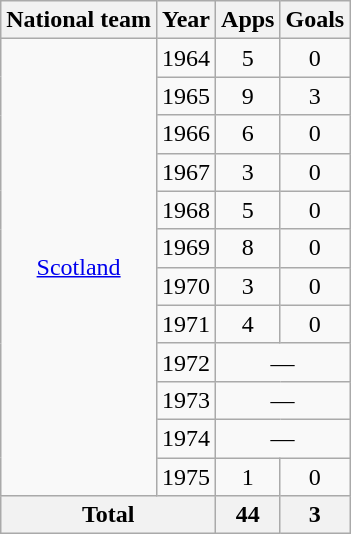<table class="wikitable" style="font-size:100%; text-align: center">
<tr>
<th>National team</th>
<th>Year</th>
<th>Apps</th>
<th>Goals</th>
</tr>
<tr>
<td rowspan="12"><a href='#'>Scotland</a></td>
<td>1964</td>
<td>5</td>
<td>0</td>
</tr>
<tr>
<td>1965</td>
<td>9</td>
<td>3</td>
</tr>
<tr>
<td>1966</td>
<td>6</td>
<td>0</td>
</tr>
<tr>
<td>1967</td>
<td>3</td>
<td>0</td>
</tr>
<tr>
<td>1968</td>
<td>5</td>
<td>0</td>
</tr>
<tr>
<td>1969</td>
<td>8</td>
<td>0</td>
</tr>
<tr>
<td>1970</td>
<td>3</td>
<td>0</td>
</tr>
<tr>
<td>1971</td>
<td>4</td>
<td>0</td>
</tr>
<tr>
<td>1972</td>
<td colspan=2>—</td>
</tr>
<tr>
<td>1973</td>
<td colspan=2>—</td>
</tr>
<tr>
<td>1974</td>
<td colspan=2>—</td>
</tr>
<tr>
<td>1975</td>
<td>1</td>
<td>0</td>
</tr>
<tr>
<th colspan=2>Total</th>
<th>44</th>
<th>3</th>
</tr>
</table>
